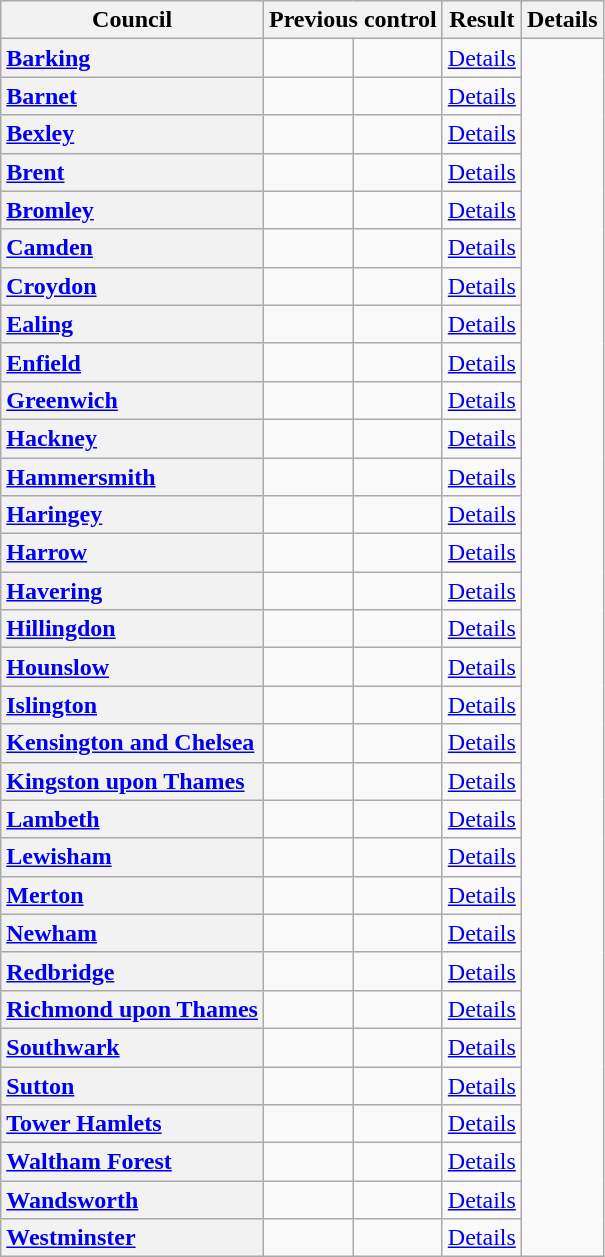<table class="wikitable">
<tr>
<th scope="col">Council</th>
<th colspan=2>Previous control</th>
<th colspan=2>Result</th>
<th scope="col" class="unsortable">Details</th>
</tr>
<tr>
<th scope="row" style="text-align: left;"><a href='#'>Barking</a></th>
<td></td>
<td></td>
<td><a href='#'>Details</a></td>
</tr>
<tr>
<th scope="row" style="text-align: left;"><a href='#'>Barnet</a></th>
<td></td>
<td></td>
<td><a href='#'>Details</a></td>
</tr>
<tr>
<th scope="row" style="text-align: left;"><a href='#'>Bexley</a></th>
<td></td>
<td></td>
<td><a href='#'>Details</a></td>
</tr>
<tr>
<th scope="row" style="text-align: left;"><a href='#'>Brent</a></th>
<td></td>
<td></td>
<td><a href='#'>Details</a></td>
</tr>
<tr>
<th scope="row" style="text-align: left;"><a href='#'>Bromley</a></th>
<td></td>
<td></td>
<td><a href='#'>Details</a></td>
</tr>
<tr>
<th scope="row" style="text-align: left;"><a href='#'>Camden</a></th>
<td></td>
<td></td>
<td><a href='#'>Details</a></td>
</tr>
<tr>
<th scope="row" style="text-align: left;"><a href='#'>Croydon</a></th>
<td></td>
<td></td>
<td><a href='#'>Details</a></td>
</tr>
<tr>
<th scope="row" style="text-align: left;"><a href='#'>Ealing</a></th>
<td></td>
<td></td>
<td><a href='#'>Details</a></td>
</tr>
<tr>
<th scope="row" style="text-align: left;"><a href='#'>Enfield</a></th>
<td></td>
<td></td>
<td><a href='#'>Details</a></td>
</tr>
<tr>
<th scope="row" style="text-align: left;"><a href='#'>Greenwich</a></th>
<td></td>
<td></td>
<td><a href='#'>Details</a></td>
</tr>
<tr>
<th scope="row" style="text-align: left;"><a href='#'>Hackney</a></th>
<td></td>
<td></td>
<td><a href='#'>Details</a></td>
</tr>
<tr>
<th scope="row" style="text-align: left;"><a href='#'>Hammersmith</a></th>
<td></td>
<td></td>
<td><a href='#'>Details</a></td>
</tr>
<tr>
<th scope="row" style="text-align: left;"><a href='#'>Haringey</a></th>
<td></td>
<td></td>
<td><a href='#'>Details</a></td>
</tr>
<tr>
<th scope="row" style="text-align: left;"><a href='#'>Harrow</a></th>
<td></td>
<td></td>
<td><a href='#'>Details</a></td>
</tr>
<tr>
<th scope="row" style="text-align: left;"><a href='#'>Havering</a></th>
<td></td>
<td></td>
<td><a href='#'>Details</a></td>
</tr>
<tr>
<th scope="row" style="text-align: left;"><a href='#'>Hillingdon</a></th>
<td></td>
<td></td>
<td><a href='#'>Details</a></td>
</tr>
<tr>
<th scope="row" style="text-align: left;"><a href='#'>Hounslow</a></th>
<td></td>
<td></td>
<td><a href='#'>Details</a></td>
</tr>
<tr>
<th scope="row" style="text-align: left;"><a href='#'>Islington</a></th>
<td></td>
<td></td>
<td><a href='#'>Details</a></td>
</tr>
<tr>
<th scope="row" style="text-align: left;"><a href='#'>Kensington and Chelsea</a></th>
<td></td>
<td></td>
<td><a href='#'>Details</a></td>
</tr>
<tr>
<th scope="row" style="text-align: left;"><a href='#'>Kingston upon Thames</a></th>
<td></td>
<td></td>
<td><a href='#'>Details</a></td>
</tr>
<tr>
<th scope="row" style="text-align: left;"><a href='#'>Lambeth</a></th>
<td></td>
<td></td>
<td><a href='#'>Details</a></td>
</tr>
<tr>
<th scope="row" style="text-align: left;"><a href='#'>Lewisham</a></th>
<td></td>
<td></td>
<td><a href='#'>Details</a></td>
</tr>
<tr>
<th scope="row" style="text-align: left;"><a href='#'>Merton</a></th>
<td></td>
<td></td>
<td><a href='#'>Details</a></td>
</tr>
<tr>
<th scope="row" style="text-align: left;"><a href='#'>Newham</a></th>
<td></td>
<td></td>
<td><a href='#'>Details</a></td>
</tr>
<tr>
<th scope="row" style="text-align: left;"><a href='#'>Redbridge</a></th>
<td></td>
<td></td>
<td><a href='#'>Details</a></td>
</tr>
<tr>
<th scope="row" style="text-align: left;"><a href='#'>Richmond upon Thames</a></th>
<td></td>
<td></td>
<td><a href='#'>Details</a></td>
</tr>
<tr>
<th scope="row" style="text-align: left;"><a href='#'>Southwark</a></th>
<td></td>
<td></td>
<td><a href='#'>Details</a></td>
</tr>
<tr>
<th scope="row" style="text-align: left;"><a href='#'>Sutton</a></th>
<td></td>
<td></td>
<td><a href='#'>Details</a></td>
</tr>
<tr>
<th scope="row" style="text-align: left;"><a href='#'>Tower Hamlets</a></th>
<td></td>
<td></td>
<td><a href='#'>Details</a></td>
</tr>
<tr>
<th scope="row" style="text-align: left;"><a href='#'>Waltham Forest</a></th>
<td></td>
<td></td>
<td><a href='#'>Details</a></td>
</tr>
<tr>
<th scope="row" style="text-align: left;"><a href='#'>Wandsworth</a></th>
<td></td>
<td></td>
<td><a href='#'>Details</a></td>
</tr>
<tr>
<th scope="row" style="text-align: left;"><a href='#'>Westminster</a></th>
<td></td>
<td></td>
<td><a href='#'>Details</a></td>
</tr>
</table>
